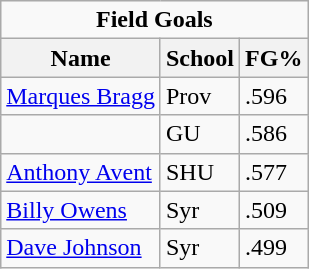<table class="wikitable">
<tr>
<td colspan=3 style="text-align:center;"><strong>Field Goals</strong></td>
</tr>
<tr>
<th>Name</th>
<th>School</th>
<th>FG%</th>
</tr>
<tr>
<td><a href='#'>Marques Bragg</a></td>
<td>Prov</td>
<td>.596</td>
</tr>
<tr>
<td></td>
<td>GU</td>
<td>.586</td>
</tr>
<tr>
<td><a href='#'>Anthony Avent</a></td>
<td>SHU</td>
<td>.577</td>
</tr>
<tr>
<td><a href='#'>Billy Owens</a></td>
<td>Syr</td>
<td>.509</td>
</tr>
<tr>
<td><a href='#'>Dave Johnson</a></td>
<td>Syr</td>
<td>.499</td>
</tr>
</table>
